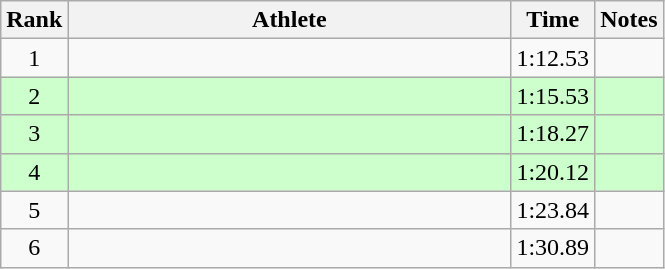<table class="wikitable" style="text-align:center">
<tr>
<th>Rank</th>
<th Style="width:18em">Athlete</th>
<th>Time</th>
<th>Notes</th>
</tr>
<tr>
<td>1</td>
<td style="text-align:left"></td>
<td>1:12.53</td>
<td></td>
</tr>
<tr style="background:#cfc">
<td>2</td>
<td style="text-align:left"></td>
<td>1:15.53</td>
<td></td>
</tr>
<tr style="background:#cfc">
<td>3</td>
<td style="text-align:left"></td>
<td>1:18.27</td>
<td></td>
</tr>
<tr style="background:#cfc">
<td>4</td>
<td style="text-align:left"></td>
<td>1:20.12</td>
<td></td>
</tr>
<tr>
<td>5</td>
<td style="text-align:left"></td>
<td>1:23.84</td>
<td></td>
</tr>
<tr>
<td>6</td>
<td style="text-align:left"></td>
<td>1:30.89</td>
<td></td>
</tr>
</table>
